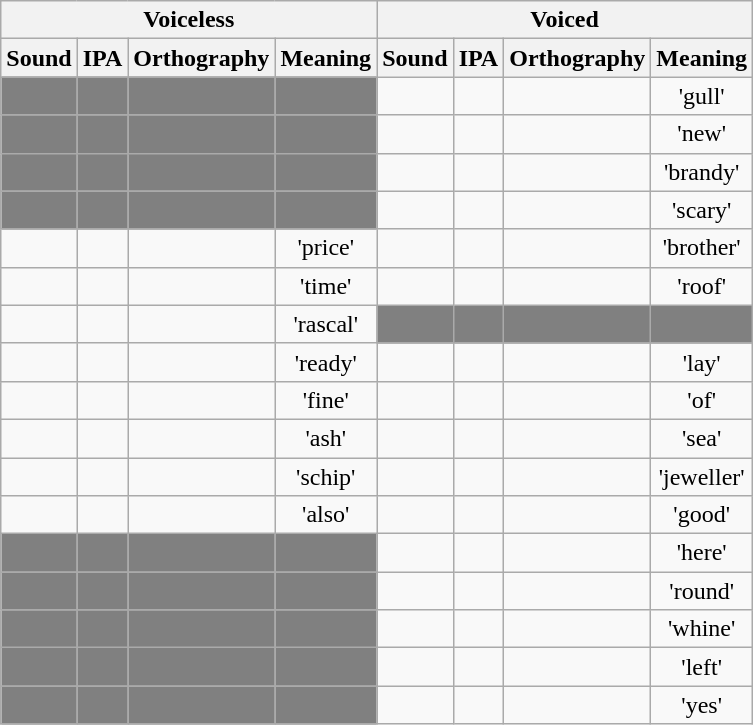<table class="wikitable" style="text-align: center;">
<tr>
<th colspan="4">Voiceless</th>
<th colspan="4">Voiced</th>
</tr>
<tr>
<th>Sound</th>
<th>IPA</th>
<th>Orthography</th>
<th>Meaning</th>
<th>Sound</th>
<th>IPA</th>
<th>Orthography</th>
<th>Meaning</th>
</tr>
<tr>
<td style="background:gray"></td>
<td style="background:gray"></td>
<td style="background:gray"></td>
<td style="background:gray"></td>
<td></td>
<td></td>
<td></td>
<td>'gull'</td>
</tr>
<tr>
<td style="background:gray"></td>
<td style="background:gray"></td>
<td style="background:gray"></td>
<td style="background:gray"></td>
<td></td>
<td></td>
<td></td>
<td>'new'</td>
</tr>
<tr>
<td style="background:gray"></td>
<td style="background:gray"></td>
<td style="background:gray"></td>
<td style="background:gray"></td>
<td></td>
<td></td>
<td></td>
<td>'brandy'</td>
</tr>
<tr>
<td style="background:gray"></td>
<td style="background:gray"></td>
<td style="background:gray "></td>
<td style="background:gray"></td>
<td></td>
<td></td>
<td></td>
<td>'scary'</td>
</tr>
<tr>
<td></td>
<td></td>
<td></td>
<td>'price'</td>
<td></td>
<td></td>
<td></td>
<td>'brother'</td>
</tr>
<tr>
<td></td>
<td></td>
<td></td>
<td>'time'</td>
<td></td>
<td></td>
<td></td>
<td>'roof'</td>
</tr>
<tr>
<td></td>
<td></td>
<td></td>
<td>'rascal'</td>
<td style="background:gray"></td>
<td style="background:gray"></td>
<td style="background:gray"></td>
<td style="background:gray"></td>
</tr>
<tr>
<td></td>
<td></td>
<td></td>
<td>'ready'</td>
<td></td>
<td></td>
<td></td>
<td>'lay'</td>
</tr>
<tr>
<td></td>
<td></td>
<td></td>
<td>'fine'</td>
<td></td>
<td></td>
<td></td>
<td>'of'</td>
</tr>
<tr>
<td></td>
<td></td>
<td></td>
<td>'ash'</td>
<td></td>
<td></td>
<td></td>
<td>'sea'</td>
</tr>
<tr>
<td></td>
<td></td>
<td></td>
<td>'schip'</td>
<td></td>
<td></td>
<td></td>
<td>'jeweller'</td>
</tr>
<tr>
<td></td>
<td></td>
<td></td>
<td>'also'</td>
<td></td>
<td></td>
<td></td>
<td>'good'</td>
</tr>
<tr>
<td style="background:gray"></td>
<td style="background:gray"></td>
<td style="background:gray"></td>
<td style="background:gray"></td>
<td></td>
<td></td>
<td></td>
<td>'here'</td>
</tr>
<tr>
<td style="background:gray"></td>
<td style="background:gray"></td>
<td style="background:gray"></td>
<td style="background:gray"></td>
<td></td>
<td></td>
<td></td>
<td>'round'</td>
</tr>
<tr>
<td style="background:gray"></td>
<td style="background:gray"></td>
<td style="background:gray"></td>
<td style="background:gray"></td>
<td></td>
<td></td>
<td></td>
<td>'whine'</td>
</tr>
<tr>
<td style="background:gray"></td>
<td style="background:gray"></td>
<td style="background:gray"></td>
<td style="background:gray"></td>
<td></td>
<td></td>
<td></td>
<td>'left'</td>
</tr>
<tr>
<td style="background:gray"></td>
<td style="background:gray"></td>
<td style="background:gray"></td>
<td style="background:gray"></td>
<td></td>
<td></td>
<td></td>
<td>'yes'</td>
</tr>
</table>
